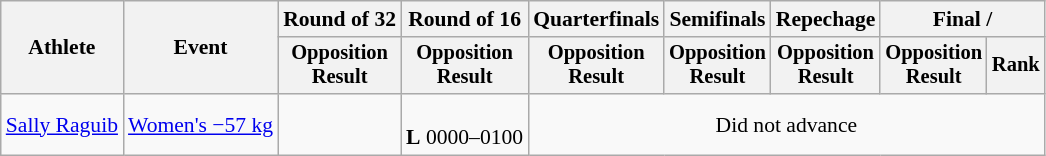<table class="wikitable" style="font-size:90%">
<tr>
<th rowspan=2>Athlete</th>
<th rowspan=2>Event</th>
<th>Round of 32</th>
<th>Round of 16</th>
<th>Quarterfinals</th>
<th>Semifinals</th>
<th>Repechage</th>
<th colspan=2>Final / </th>
</tr>
<tr style="font-size:95%">
<th>Opposition<br>Result</th>
<th>Opposition<br>Result</th>
<th>Opposition<br>Result</th>
<th>Opposition<br>Result</th>
<th>Opposition<br>Result</th>
<th>Opposition<br>Result</th>
<th>Rank</th>
</tr>
<tr align=center>
<td align=left><a href='#'>Sally Raguib</a></td>
<td align=left><a href='#'>Women's −57 kg</a></td>
<td></td>
<td><br><strong>L</strong> 0000–0100</td>
<td colspan=5>Did not advance</td>
</tr>
</table>
